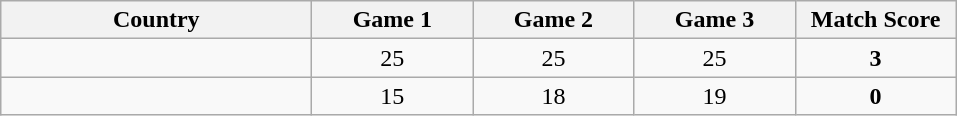<table class=wikitable style="text-align:center">
<tr>
<th>Country</th>
<th>Game 1</th>
<th>Game 2</th>
<th>Game 3</th>
<th>Match Score</th>
</tr>
<tr>
<td width=200></td>
<td width=100>25</td>
<td width=100>25</td>
<td width=100>25</td>
<td width=100><strong>3</strong></td>
</tr>
<tr>
<td></td>
<td>15</td>
<td>18</td>
<td>19</td>
<td><strong>0</strong></td>
</tr>
</table>
